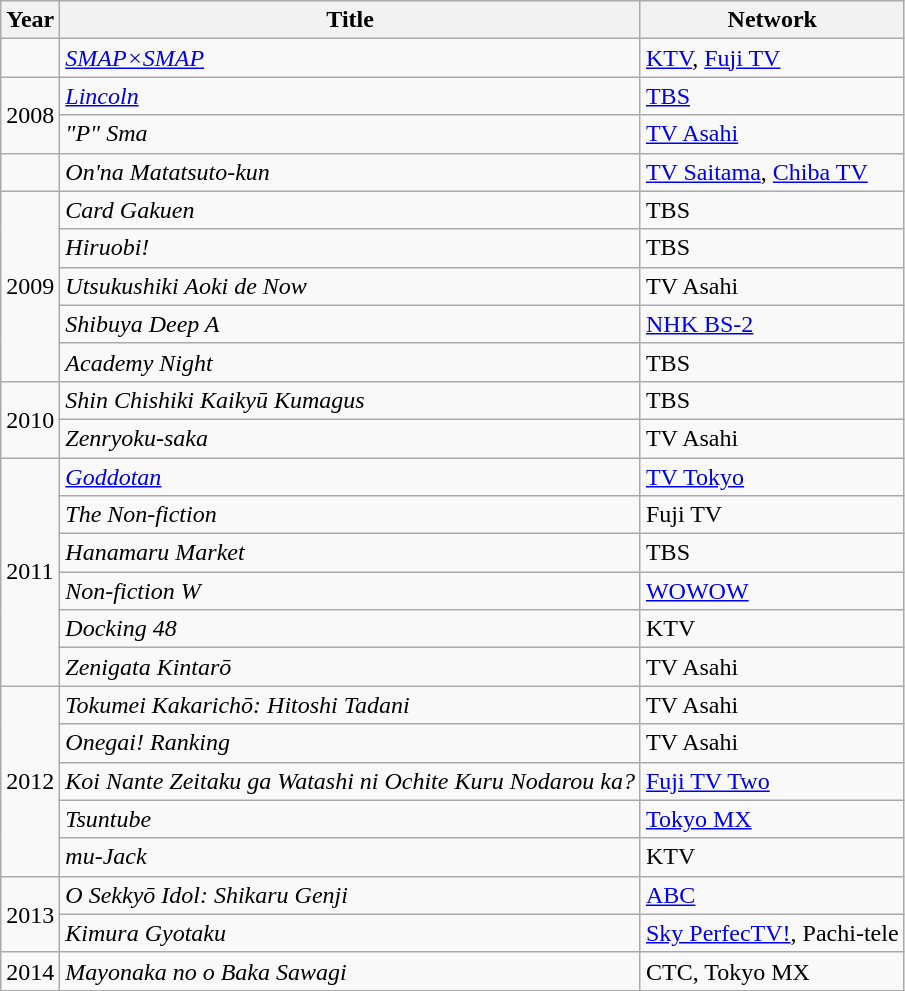<table class="wikitable">
<tr>
<th>Year</th>
<th>Title</th>
<th>Network</th>
</tr>
<tr>
<td></td>
<td><em><a href='#'>SMAP×SMAP</a></em></td>
<td><a href='#'>KTV</a>, <a href='#'>Fuji TV</a></td>
</tr>
<tr>
<td rowspan="2">2008</td>
<td><em><a href='#'>Lincoln</a></em></td>
<td><a href='#'>TBS</a></td>
</tr>
<tr>
<td><em>"P" Sma</em></td>
<td><a href='#'>TV Asahi</a></td>
</tr>
<tr>
<td></td>
<td><em>On'na Matatsuto-kun</em></td>
<td><a href='#'>TV Saitama</a>, <a href='#'>Chiba TV</a></td>
</tr>
<tr>
<td rowspan="5">2009</td>
<td><em>Card Gakuen</em></td>
<td>TBS</td>
</tr>
<tr>
<td><em>Hiruobi!</em></td>
<td>TBS</td>
</tr>
<tr>
<td><em>Utsukushiki Aoki de Now</em></td>
<td>TV Asahi</td>
</tr>
<tr>
<td><em>Shibuya Deep A</em></td>
<td><a href='#'>NHK BS-2</a></td>
</tr>
<tr>
<td><em>Academy Night</em></td>
<td>TBS</td>
</tr>
<tr>
<td rowspan="2">2010</td>
<td><em>Shin Chishiki Kaikyū Kumagus</em></td>
<td>TBS</td>
</tr>
<tr>
<td><em>Zenryoku-saka</em></td>
<td>TV Asahi</td>
</tr>
<tr>
<td rowspan="6">2011</td>
<td><em><a href='#'>Goddotan</a></em></td>
<td><a href='#'>TV Tokyo</a></td>
</tr>
<tr>
<td><em>The Non-fiction</em></td>
<td>Fuji TV</td>
</tr>
<tr>
<td><em>Hanamaru Market</em></td>
<td>TBS</td>
</tr>
<tr>
<td><em>Non-fiction W</em></td>
<td><a href='#'>WOWOW</a></td>
</tr>
<tr>
<td><em>Docking 48</em></td>
<td>KTV</td>
</tr>
<tr>
<td><em>Zenigata Kintarō</em></td>
<td>TV Asahi</td>
</tr>
<tr>
<td rowspan="5">2012</td>
<td><em>Tokumei Kakarichō: Hitoshi Tadani</em></td>
<td>TV Asahi</td>
</tr>
<tr>
<td><em>Onegai! Ranking</em></td>
<td>TV Asahi</td>
</tr>
<tr>
<td><em>Koi Nante Zeitaku ga Watashi ni Ochite Kuru Nodarou ka?</em></td>
<td><a href='#'>Fuji TV Two</a></td>
</tr>
<tr>
<td><em>Tsuntube</em></td>
<td><a href='#'>Tokyo MX</a></td>
</tr>
<tr>
<td><em>mu-Jack</em></td>
<td>KTV</td>
</tr>
<tr>
<td rowspan="2">2013</td>
<td><em>O Sekkyō Idol: Shikaru Genji</em></td>
<td><a href='#'>ABC</a></td>
</tr>
<tr>
<td><em>Kimura Gyotaku</em></td>
<td><a href='#'>Sky PerfecTV!</a>, Pachi-tele</td>
</tr>
<tr>
<td>2014</td>
<td><em>Mayonaka no o Baka Sawagi</em></td>
<td>CTC, Tokyo MX</td>
</tr>
</table>
